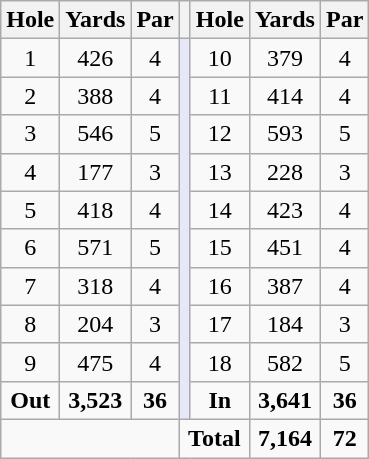<table class=wikitable style="text-align: center">
<tr>
<th>Hole</th>
<th>Yards</th>
<th>Par</th>
<th></th>
<th>Hole</th>
<th>Yards</th>
<th>Par</th>
</tr>
<tr>
<td>1</td>
<td>426</td>
<td>4</td>
<td rowspan=10 style="background:#E6E8FA;"></td>
<td>10</td>
<td>379</td>
<td>4</td>
</tr>
<tr>
<td>2</td>
<td>388</td>
<td>4</td>
<td>11</td>
<td>414</td>
<td>4</td>
</tr>
<tr>
<td>3</td>
<td>546</td>
<td>5</td>
<td>12</td>
<td>593</td>
<td>5</td>
</tr>
<tr>
<td>4</td>
<td>177</td>
<td>3</td>
<td>13</td>
<td>228</td>
<td>3</td>
</tr>
<tr>
<td>5</td>
<td>418</td>
<td>4</td>
<td>14</td>
<td>423</td>
<td>4</td>
</tr>
<tr>
<td>6</td>
<td>571</td>
<td>5</td>
<td>15</td>
<td>451</td>
<td>4</td>
</tr>
<tr>
<td>7</td>
<td>318</td>
<td>4</td>
<td>16</td>
<td>387</td>
<td>4</td>
</tr>
<tr>
<td>8</td>
<td>204</td>
<td>3</td>
<td>17</td>
<td>184</td>
<td>3</td>
</tr>
<tr>
<td>9</td>
<td>475</td>
<td>4</td>
<td>18</td>
<td>582</td>
<td>5</td>
</tr>
<tr>
<td><strong>Out</strong></td>
<td><strong>3,523</strong></td>
<td><strong>36</strong></td>
<td><strong>In</strong></td>
<td><strong>3,641</strong></td>
<td><strong>36</strong></td>
</tr>
<tr>
<td colspan=3 align=left></td>
<td colspan=2><strong>Total</strong></td>
<td><strong>7,164</strong></td>
<td><strong>72</strong></td>
</tr>
</table>
